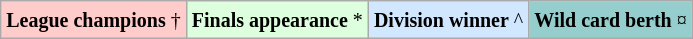<table class="wikitable">
<tr>
<td bgcolor="#FFCCCC"><small><strong>League champions</strong> †</small></td>
<td bgcolor="#DDFFDD"><small><strong>Finals appearance</strong> *</small></td>
<td bgcolor="#D0E7FF"><small><strong>Division winner</strong> ^</small></td>
<td bgcolor="#96CDCD"><small><strong>Wild card berth</strong> ¤</small></td>
</tr>
</table>
